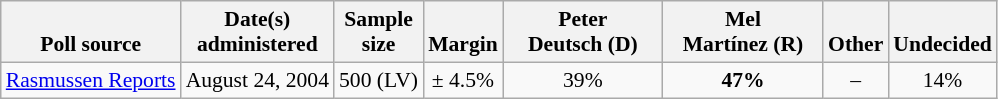<table class="wikitable" style="font-size:90%;text-align:center;">
<tr valign=bottom>
<th>Poll source</th>
<th>Date(s)<br>administered</th>
<th>Sample<br>size</th>
<th>Margin<br></th>
<th style="width:100px;">Peter<br>Deutsch (D)</th>
<th style="width:100px;">Mel<br>Martínez (R)</th>
<th>Other</th>
<th>Undecided</th>
</tr>
<tr>
<td style="text-align:left;"><a href='#'>Rasmussen Reports</a></td>
<td>August 24, 2004</td>
<td>500 (LV)</td>
<td>± 4.5%</td>
<td>39%</td>
<td><strong>47%</strong></td>
<td>–</td>
<td>14%</td>
</tr>
</table>
